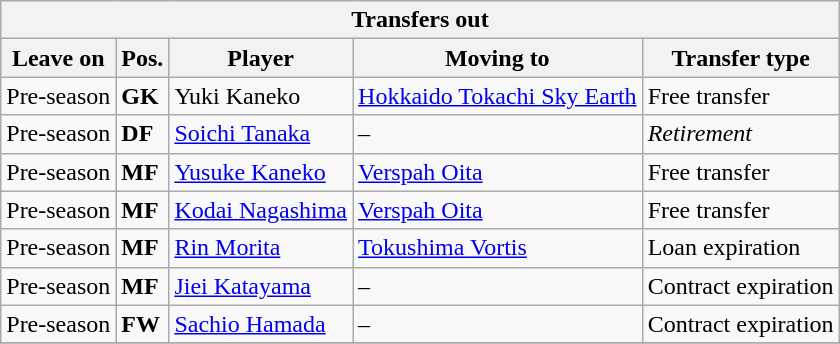<table class="wikitable sortable" style=“text-align:left;>
<tr>
<th colspan="5">Transfers out</th>
</tr>
<tr>
<th>Leave on</th>
<th>Pos.</th>
<th>Player</th>
<th>Moving to</th>
<th>Transfer type</th>
</tr>
<tr>
<td>Pre-season</td>
<td><strong>GK</strong></td>
<td> Yuki Kaneko</td>
<td> <a href='#'>Hokkaido Tokachi Sky Earth</a></td>
<td>Free transfer</td>
</tr>
<tr>
<td>Pre-season</td>
<td><strong>DF</strong></td>
<td> <a href='#'>Soichi Tanaka</a></td>
<td>–</td>
<td><em>Retirement</em></td>
</tr>
<tr>
<td>Pre-season</td>
<td><strong>MF</strong></td>
<td> <a href='#'>Yusuke Kaneko</a></td>
<td> <a href='#'>Verspah Oita</a></td>
<td>Free transfer</td>
</tr>
<tr>
<td>Pre-season</td>
<td><strong>MF</strong></td>
<td> <a href='#'>Kodai Nagashima</a></td>
<td> <a href='#'>Verspah Oita</a></td>
<td>Free transfer</td>
</tr>
<tr>
<td>Pre-season</td>
<td><strong>MF</strong></td>
<td> <a href='#'>Rin Morita</a></td>
<td> <a href='#'>Tokushima Vortis</a></td>
<td>Loan expiration</td>
</tr>
<tr>
<td>Pre-season</td>
<td><strong>MF</strong></td>
<td> <a href='#'>Jiei Katayama</a></td>
<td>–</td>
<td>Contract expiration</td>
</tr>
<tr>
<td>Pre-season</td>
<td><strong>FW</strong></td>
<td> <a href='#'>Sachio Hamada</a></td>
<td>–</td>
<td>Contract expiration</td>
</tr>
<tr>
</tr>
</table>
